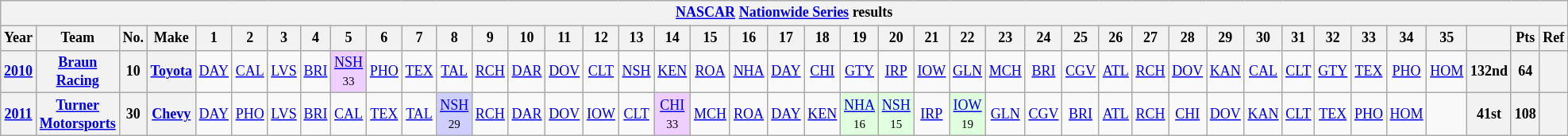<table class="wikitable" style="text-align:center; font-size:75%">
<tr>
<th colspan=42><a href='#'>NASCAR</a> <a href='#'>Nationwide Series</a> results</th>
</tr>
<tr>
<th>Year</th>
<th>Team</th>
<th>No.</th>
<th>Make</th>
<th>1</th>
<th>2</th>
<th>3</th>
<th>4</th>
<th>5</th>
<th>6</th>
<th>7</th>
<th>8</th>
<th>9</th>
<th>10</th>
<th>11</th>
<th>12</th>
<th>13</th>
<th>14</th>
<th>15</th>
<th>16</th>
<th>17</th>
<th>18</th>
<th>19</th>
<th>20</th>
<th>21</th>
<th>22</th>
<th>23</th>
<th>24</th>
<th>25</th>
<th>26</th>
<th>27</th>
<th>28</th>
<th>29</th>
<th>30</th>
<th>31</th>
<th>32</th>
<th>33</th>
<th>34</th>
<th>35</th>
<th></th>
<th>Pts</th>
<th>Ref</th>
</tr>
<tr>
<th><a href='#'>2010</a></th>
<th><a href='#'>Braun Racing</a></th>
<th>10</th>
<th><a href='#'>Toyota</a></th>
<td><a href='#'>DAY</a></td>
<td><a href='#'>CAL</a></td>
<td><a href='#'>LVS</a></td>
<td><a href='#'>BRI</a></td>
<td style="background:#EFCFFF;"><a href='#'>NSH</a><br><small>33</small></td>
<td><a href='#'>PHO</a></td>
<td><a href='#'>TEX</a></td>
<td><a href='#'>TAL</a></td>
<td><a href='#'>RCH</a></td>
<td><a href='#'>DAR</a></td>
<td><a href='#'>DOV</a></td>
<td><a href='#'>CLT</a></td>
<td><a href='#'>NSH</a></td>
<td><a href='#'>KEN</a></td>
<td><a href='#'>ROA</a></td>
<td><a href='#'>NHA</a></td>
<td><a href='#'>DAY</a></td>
<td><a href='#'>CHI</a></td>
<td><a href='#'>GTY</a></td>
<td><a href='#'>IRP</a></td>
<td><a href='#'>IOW</a></td>
<td><a href='#'>GLN</a></td>
<td><a href='#'>MCH</a></td>
<td><a href='#'>BRI</a></td>
<td><a href='#'>CGV</a></td>
<td><a href='#'>ATL</a></td>
<td><a href='#'>RCH</a></td>
<td><a href='#'>DOV</a></td>
<td><a href='#'>KAN</a></td>
<td><a href='#'>CAL</a></td>
<td><a href='#'>CLT</a></td>
<td><a href='#'>GTY</a></td>
<td><a href='#'>TEX</a></td>
<td><a href='#'>PHO</a></td>
<td><a href='#'>HOM</a></td>
<th>132nd</th>
<th>64</th>
<th></th>
</tr>
<tr>
<th><a href='#'>2011</a></th>
<th><a href='#'>Turner Motorsports</a></th>
<th>30</th>
<th><a href='#'>Chevy</a></th>
<td><a href='#'>DAY</a></td>
<td><a href='#'>PHO</a></td>
<td><a href='#'>LVS</a></td>
<td><a href='#'>BRI</a></td>
<td><a href='#'>CAL</a></td>
<td><a href='#'>TEX</a></td>
<td><a href='#'>TAL</a></td>
<td style="background:#CFCFFF;"><a href='#'>NSH</a><br><small>29</small></td>
<td><a href='#'>RCH</a></td>
<td><a href='#'>DAR</a></td>
<td><a href='#'>DOV</a></td>
<td><a href='#'>IOW</a></td>
<td><a href='#'>CLT</a></td>
<td style="background:#EFCFFF;"><a href='#'>CHI</a><br><small>33</small></td>
<td><a href='#'>MCH</a></td>
<td><a href='#'>ROA</a></td>
<td><a href='#'>DAY</a></td>
<td><a href='#'>KEN</a></td>
<td style="background:#DFFFDF;"><a href='#'>NHA</a><br><small>16</small></td>
<td style="background:#DFFFDF;"><a href='#'>NSH</a><br><small>15</small></td>
<td><a href='#'>IRP</a></td>
<td style="background:#DFFFDF;"><a href='#'>IOW</a><br><small>19</small></td>
<td><a href='#'>GLN</a></td>
<td><a href='#'>CGV</a></td>
<td><a href='#'>BRI</a></td>
<td><a href='#'>ATL</a></td>
<td><a href='#'>RCH</a></td>
<td><a href='#'>CHI</a></td>
<td><a href='#'>DOV</a></td>
<td><a href='#'>KAN</a></td>
<td><a href='#'>CLT</a></td>
<td><a href='#'>TEX</a></td>
<td><a href='#'>PHO</a></td>
<td><a href='#'>HOM</a></td>
<td></td>
<th>41st</th>
<th>108</th>
<th></th>
</tr>
</table>
